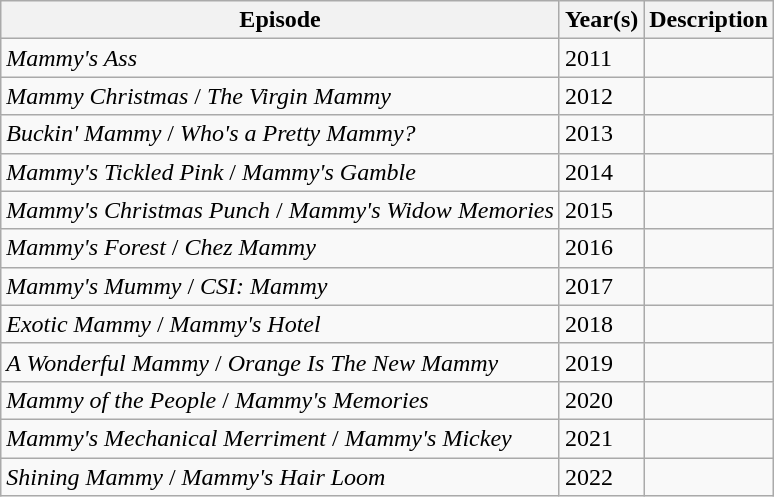<table class="wikitable sortable">
<tr>
<th>Episode</th>
<th>Year(s)</th>
<th>Description</th>
</tr>
<tr>
<td><em>Mammy's Ass</em></td>
<td>2011</td>
<td></td>
</tr>
<tr>
<td><em>Mammy Christmas</em> / <em>The Virgin Mammy</em></td>
<td>2012</td>
<td></td>
</tr>
<tr>
<td><em>Buckin' Mammy</em> / <em>Who's a Pretty Mammy?</em></td>
<td>2013</td>
<td></td>
</tr>
<tr>
<td><em>Mammy's Tickled Pink</em> / <em>Mammy's Gamble</em></td>
<td>2014</td>
<td></td>
</tr>
<tr>
<td><em>Mammy's Christmas Punch</em> / <em>Mammy's Widow Memories</em></td>
<td>2015</td>
<td></td>
</tr>
<tr>
<td><em>Mammy's Forest</em> / <em>Chez Mammy</em></td>
<td>2016</td>
<td></td>
</tr>
<tr>
<td><em>Mammy's Mummy</em> / <em>CSI: Mammy</em></td>
<td>2017</td>
<td></td>
</tr>
<tr>
<td><em>Exotic Mammy</em> / <em>Mammy's Hotel</em></td>
<td>2018</td>
<td></td>
</tr>
<tr>
<td><em>A Wonderful Mammy</em> / <em>Orange Is The New Mammy</em></td>
<td>2019</td>
<td></td>
</tr>
<tr>
<td><em>Mammy of the People</em> / <em>Mammy's Memories</em></td>
<td>2020</td>
<td></td>
</tr>
<tr>
<td><em>Mammy's Mechanical Merriment</em> / <em>Mammy's Mickey</em></td>
<td>2021</td>
<td></td>
</tr>
<tr>
<td><em>Shining Mammy</em> / <em>Mammy's Hair Loom</em></td>
<td>2022</td>
<td></td>
</tr>
</table>
